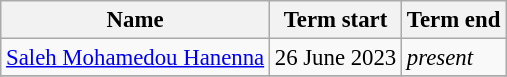<table class="wikitable" style="font-size:95%;">
<tr>
<th>Name</th>
<th>Term start</th>
<th>Term end</th>
</tr>
<tr>
<td><a href='#'>Saleh Mohamedou Hanenna</a></td>
<td>26 June 2023</td>
<td><em>present</em></td>
</tr>
<tr>
</tr>
</table>
